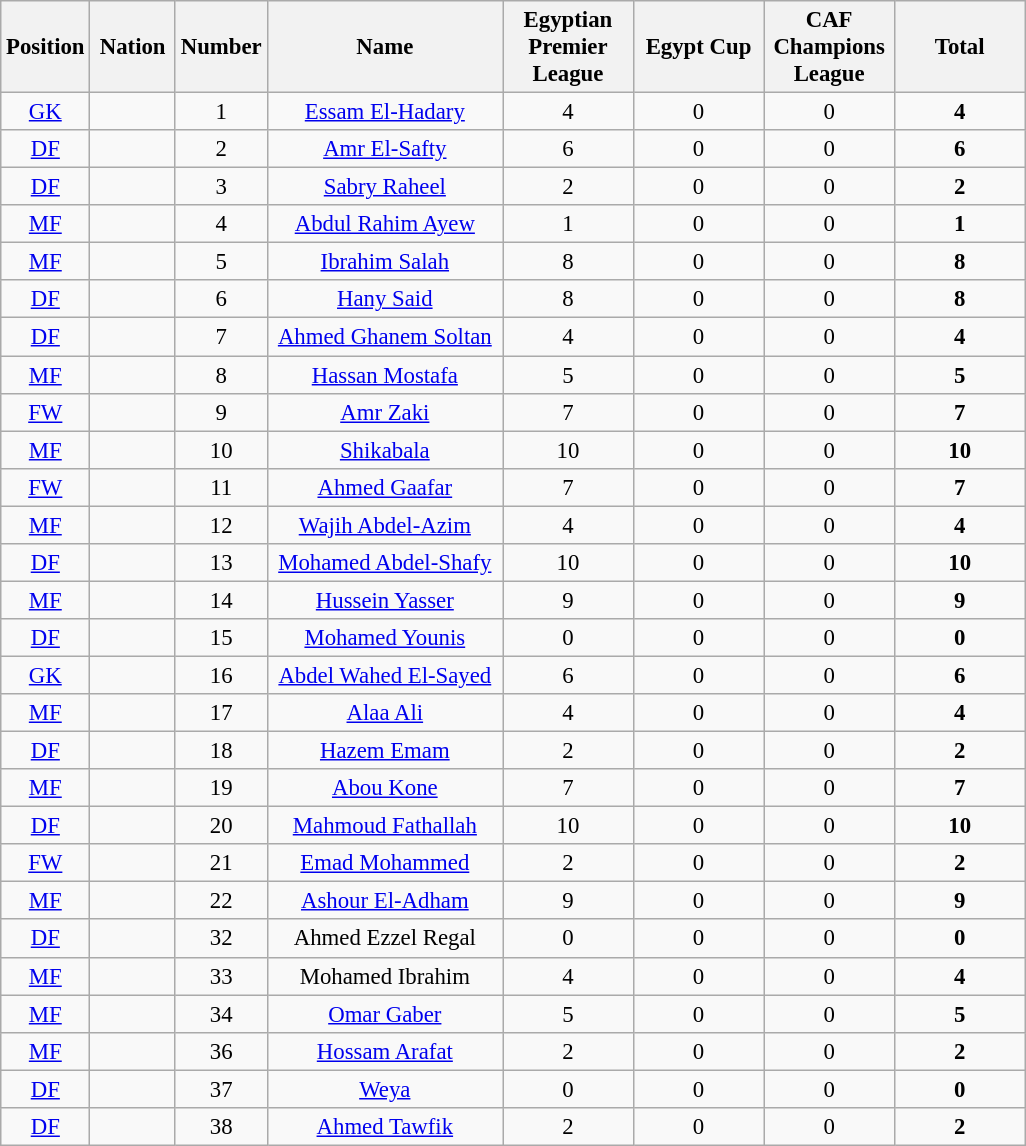<table class="wikitable" style="font-size: 95%; text-align: center;">
<tr>
<th width=50>Position</th>
<th width=50>Nation</th>
<th width=50>Number</th>
<th width=150>Name</th>
<th width=80>Egyptian Premier League</th>
<th width=80>Egypt Cup</th>
<th width=80>CAF Champions League</th>
<th width=80>Total</th>
</tr>
<tr>
<td><a href='#'>GK</a></td>
<td></td>
<td>1</td>
<td><a href='#'>Essam El-Hadary</a></td>
<td>4</td>
<td>0</td>
<td>0</td>
<td><strong>4</strong></td>
</tr>
<tr>
<td><a href='#'>DF</a></td>
<td></td>
<td>2</td>
<td><a href='#'>Amr El-Safty</a></td>
<td>6</td>
<td>0</td>
<td>0</td>
<td><strong>6</strong></td>
</tr>
<tr>
<td><a href='#'>DF</a></td>
<td></td>
<td>3</td>
<td><a href='#'>Sabry Raheel</a></td>
<td>2</td>
<td>0</td>
<td>0</td>
<td><strong>2</strong></td>
</tr>
<tr>
<td><a href='#'>MF</a></td>
<td></td>
<td>4</td>
<td><a href='#'>Abdul Rahim Ayew</a></td>
<td>1</td>
<td>0</td>
<td>0</td>
<td><strong>1</strong></td>
</tr>
<tr>
<td><a href='#'>MF</a></td>
<td></td>
<td>5</td>
<td><a href='#'>Ibrahim Salah</a></td>
<td>8</td>
<td>0</td>
<td>0</td>
<td><strong>8</strong></td>
</tr>
<tr>
<td><a href='#'>DF</a></td>
<td></td>
<td>6</td>
<td><a href='#'>Hany Said</a></td>
<td>8</td>
<td>0</td>
<td>0</td>
<td><strong>8</strong></td>
</tr>
<tr>
<td><a href='#'>DF</a></td>
<td></td>
<td>7</td>
<td><a href='#'>Ahmed Ghanem Soltan</a></td>
<td>4</td>
<td>0</td>
<td>0</td>
<td><strong>4</strong></td>
</tr>
<tr>
<td><a href='#'>MF</a></td>
<td></td>
<td>8</td>
<td><a href='#'>Hassan Mostafa</a></td>
<td>5</td>
<td>0</td>
<td>0</td>
<td><strong>5</strong></td>
</tr>
<tr>
<td><a href='#'>FW</a></td>
<td></td>
<td>9</td>
<td><a href='#'>Amr Zaki</a></td>
<td>7</td>
<td>0</td>
<td>0</td>
<td><strong>7</strong></td>
</tr>
<tr>
<td><a href='#'>MF</a></td>
<td></td>
<td>10</td>
<td><a href='#'>Shikabala</a></td>
<td>10</td>
<td>0</td>
<td>0</td>
<td><strong>10</strong></td>
</tr>
<tr>
<td><a href='#'>FW</a></td>
<td></td>
<td>11</td>
<td><a href='#'>Ahmed Gaafar</a></td>
<td>7</td>
<td>0</td>
<td>0</td>
<td><strong>7</strong></td>
</tr>
<tr>
<td><a href='#'>MF</a></td>
<td></td>
<td>12</td>
<td><a href='#'>Wajih Abdel-Azim</a></td>
<td>4</td>
<td>0</td>
<td>0</td>
<td><strong>4</strong></td>
</tr>
<tr>
<td><a href='#'>DF</a></td>
<td></td>
<td>13</td>
<td><a href='#'>Mohamed Abdel-Shafy</a></td>
<td>10</td>
<td>0</td>
<td>0</td>
<td><strong>10</strong></td>
</tr>
<tr>
<td><a href='#'>MF</a></td>
<td></td>
<td>14</td>
<td><a href='#'>Hussein Yasser</a></td>
<td>9</td>
<td>0</td>
<td>0</td>
<td><strong>9</strong></td>
</tr>
<tr>
<td><a href='#'>DF</a></td>
<td></td>
<td>15</td>
<td><a href='#'>Mohamed Younis</a></td>
<td>0</td>
<td>0</td>
<td>0</td>
<td><strong>0</strong></td>
</tr>
<tr>
<td><a href='#'>GK</a></td>
<td></td>
<td>16</td>
<td><a href='#'>Abdel Wahed El-Sayed</a></td>
<td>6</td>
<td>0</td>
<td>0</td>
<td><strong>6</strong></td>
</tr>
<tr>
<td><a href='#'>MF</a></td>
<td></td>
<td>17</td>
<td><a href='#'>Alaa Ali</a></td>
<td>4</td>
<td>0</td>
<td>0</td>
<td><strong>4</strong></td>
</tr>
<tr>
<td><a href='#'>DF</a></td>
<td></td>
<td>18</td>
<td><a href='#'>Hazem Emam</a></td>
<td>2</td>
<td>0</td>
<td>0</td>
<td><strong>2</strong></td>
</tr>
<tr>
<td><a href='#'>MF</a></td>
<td></td>
<td>19</td>
<td><a href='#'>Abou Kone</a></td>
<td>7</td>
<td>0</td>
<td>0</td>
<td><strong>7</strong></td>
</tr>
<tr>
<td><a href='#'>DF</a></td>
<td></td>
<td>20</td>
<td><a href='#'>Mahmoud Fathallah</a></td>
<td>10</td>
<td>0</td>
<td>0</td>
<td><strong>10</strong></td>
</tr>
<tr>
<td><a href='#'>FW</a></td>
<td></td>
<td>21</td>
<td><a href='#'>Emad Mohammed</a></td>
<td>2</td>
<td>0</td>
<td>0</td>
<td><strong>2</strong></td>
</tr>
<tr>
<td><a href='#'>MF</a></td>
<td></td>
<td>22</td>
<td><a href='#'>Ashour El-Adham</a></td>
<td>9</td>
<td>0</td>
<td>0</td>
<td><strong>9</strong></td>
</tr>
<tr>
<td><a href='#'>DF</a></td>
<td></td>
<td>32</td>
<td>Ahmed Ezzel Regal</td>
<td>0</td>
<td>0</td>
<td>0</td>
<td><strong>0</strong></td>
</tr>
<tr>
<td><a href='#'>MF</a></td>
<td></td>
<td>33</td>
<td>Mohamed Ibrahim</td>
<td>4</td>
<td>0</td>
<td>0</td>
<td><strong>4</strong></td>
</tr>
<tr>
<td><a href='#'>MF</a></td>
<td></td>
<td>34</td>
<td><a href='#'>Omar Gaber</a></td>
<td>5</td>
<td>0</td>
<td>0</td>
<td><strong>5</strong></td>
</tr>
<tr>
<td><a href='#'>MF</a></td>
<td></td>
<td>36</td>
<td><a href='#'>Hossam Arafat</a></td>
<td>2</td>
<td>0</td>
<td>0</td>
<td><strong>2</strong></td>
</tr>
<tr>
<td><a href='#'>DF</a></td>
<td></td>
<td>37</td>
<td><a href='#'>Weya</a></td>
<td>0</td>
<td>0</td>
<td>0</td>
<td><strong>0</strong></td>
</tr>
<tr>
<td><a href='#'>DF</a></td>
<td></td>
<td>38</td>
<td><a href='#'>Ahmed Tawfik</a></td>
<td>2</td>
<td>0</td>
<td>0</td>
<td><strong>2</strong></td>
</tr>
</table>
